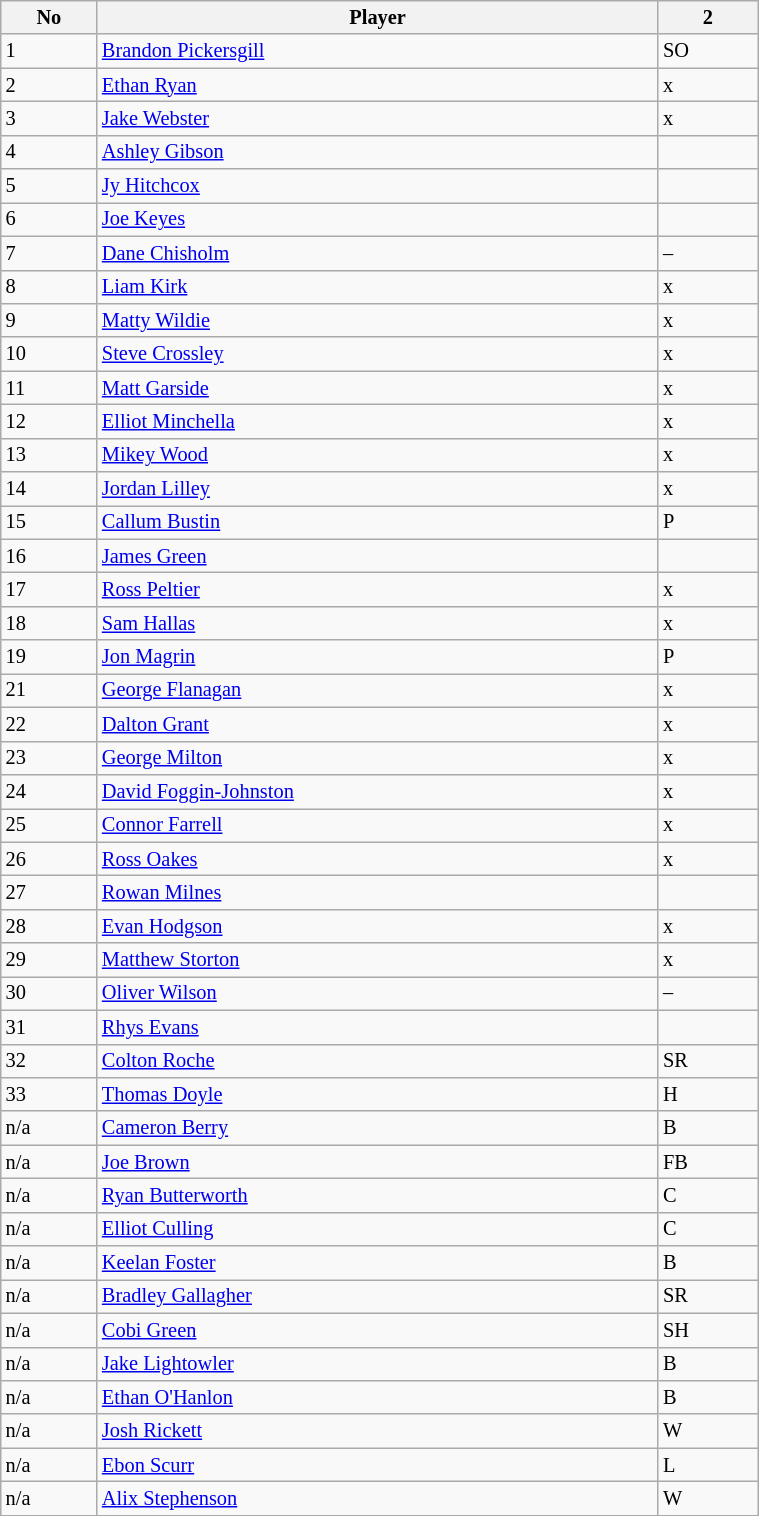<table class="wikitable"  style="font-size:85%; width:40%;">
<tr>
<th>No</th>
<th>Player</th>
<th>2</th>
</tr>
<tr>
<td>1</td>
<td><a href='#'>Brandon Pickersgill</a></td>
<td>SO</td>
</tr>
<tr>
<td>2</td>
<td><a href='#'>Ethan Ryan</a></td>
<td>x</td>
</tr>
<tr>
<td>3</td>
<td><a href='#'>Jake Webster</a></td>
<td>x</td>
</tr>
<tr>
<td>4</td>
<td><a href='#'>Ashley Gibson</a></td>
<td></td>
</tr>
<tr>
<td>5</td>
<td><a href='#'>Jy Hitchcox</a></td>
<td></td>
</tr>
<tr>
<td>6</td>
<td><a href='#'>Joe Keyes</a></td>
<td></td>
</tr>
<tr>
<td>7</td>
<td><a href='#'>Dane Chisholm</a></td>
<td colspan="1">–</td>
</tr>
<tr>
<td>8</td>
<td><a href='#'>Liam Kirk</a></td>
<td>x</td>
</tr>
<tr>
<td>9</td>
<td><a href='#'>Matty Wildie</a></td>
<td>x</td>
</tr>
<tr>
<td>10</td>
<td><a href='#'>Steve Crossley</a></td>
<td>x</td>
</tr>
<tr>
<td>11</td>
<td><a href='#'>Matt Garside</a></td>
<td>x</td>
</tr>
<tr>
<td>12</td>
<td><a href='#'>Elliot Minchella</a></td>
<td>x</td>
</tr>
<tr>
<td>13</td>
<td><a href='#'>Mikey Wood</a></td>
<td>x</td>
</tr>
<tr>
<td>14</td>
<td><a href='#'>Jordan Lilley</a></td>
<td>x</td>
</tr>
<tr>
<td>15</td>
<td><a href='#'>Callum Bustin</a></td>
<td>P</td>
</tr>
<tr>
<td>16</td>
<td><a href='#'>James Green</a></td>
<td></td>
</tr>
<tr>
<td>17</td>
<td><a href='#'>Ross Peltier</a></td>
<td>x</td>
</tr>
<tr>
<td>18</td>
<td><a href='#'>Sam Hallas</a></td>
<td>x</td>
</tr>
<tr>
<td>19</td>
<td><a href='#'>Jon Magrin</a></td>
<td>P</td>
</tr>
<tr>
<td>21</td>
<td><a href='#'>George Flanagan</a></td>
<td>x</td>
</tr>
<tr>
<td>22</td>
<td><a href='#'>Dalton Grant</a></td>
<td>x</td>
</tr>
<tr>
<td>23</td>
<td><a href='#'>George Milton</a></td>
<td>x</td>
</tr>
<tr>
<td>24</td>
<td><a href='#'>David Foggin-Johnston</a></td>
<td>x</td>
</tr>
<tr>
<td>25</td>
<td><a href='#'>Connor Farrell</a></td>
<td>x</td>
</tr>
<tr>
<td>26</td>
<td><a href='#'>Ross Oakes</a></td>
<td>x</td>
</tr>
<tr>
<td>27</td>
<td><a href='#'>Rowan Milnes</a></td>
<td></td>
</tr>
<tr>
<td>28</td>
<td><a href='#'>Evan Hodgson</a></td>
<td>x</td>
</tr>
<tr>
<td>29</td>
<td><a href='#'>Matthew Storton</a></td>
<td>x</td>
</tr>
<tr>
<td>30</td>
<td><a href='#'>Oliver Wilson</a></td>
<td colspan="1">–</td>
</tr>
<tr>
<td>31</td>
<td><a href='#'>Rhys Evans</a></td>
<td></td>
</tr>
<tr>
<td>32</td>
<td><a href='#'>Colton Roche</a></td>
<td>SR</td>
</tr>
<tr>
<td>33</td>
<td><a href='#'>Thomas Doyle</a></td>
<td>H</td>
</tr>
<tr>
<td>n/a</td>
<td><a href='#'>Cameron Berry</a></td>
<td>B</td>
</tr>
<tr>
<td>n/a</td>
<td><a href='#'>Joe Brown</a></td>
<td>FB</td>
</tr>
<tr>
<td>n/a</td>
<td><a href='#'>Ryan Butterworth</a></td>
<td>C</td>
</tr>
<tr>
<td>n/a</td>
<td><a href='#'>Elliot Culling</a></td>
<td>C</td>
</tr>
<tr>
<td>n/a</td>
<td><a href='#'>Keelan Foster</a></td>
<td>B</td>
</tr>
<tr>
<td>n/a</td>
<td><a href='#'>Bradley Gallagher</a></td>
<td>SR</td>
</tr>
<tr>
<td>n/a</td>
<td><a href='#'>Cobi Green</a></td>
<td>SH</td>
</tr>
<tr>
<td>n/a</td>
<td><a href='#'>Jake Lightowler</a></td>
<td>B</td>
</tr>
<tr>
<td>n/a</td>
<td><a href='#'>Ethan O'Hanlon</a></td>
<td>B</td>
</tr>
<tr>
<td>n/a</td>
<td><a href='#'>Josh Rickett</a></td>
<td>W</td>
</tr>
<tr>
<td>n/a</td>
<td><a href='#'>Ebon Scurr</a></td>
<td>L</td>
</tr>
<tr>
<td>n/a</td>
<td><a href='#'>Alix Stephenson</a></td>
<td>W</td>
</tr>
<tr>
</tr>
</table>
